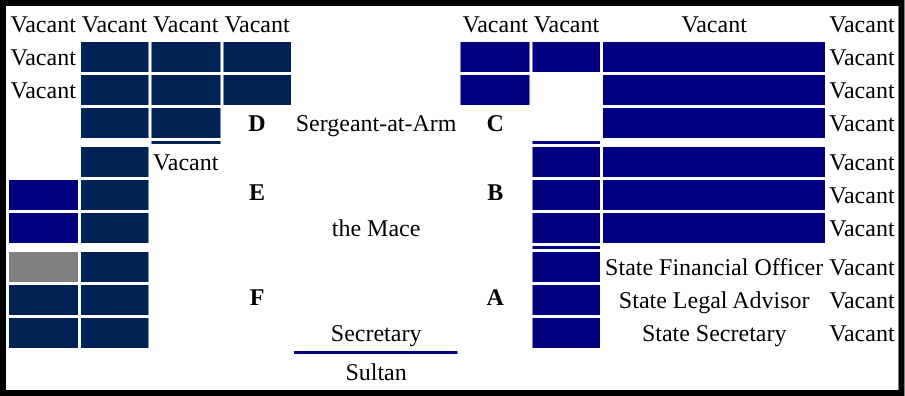<table style="font-size:100%; text-align:center;border: 4px solid">
<tr>
<td>Vacant</td>
<td>Vacant</td>
<td>Vacant</td>
<td>Vacant</td>
<td></td>
<td>Vacant</td>
<td>Vacant</td>
<td>Vacant</td>
<td>Vacant</td>
</tr>
<tr>
<td>Vacant</td>
<td style="background-color:#002255;"></td>
<td style="background-color:#002255;"></td>
<td style="background-color:#002255;"></td>
<td></td>
<td style="background-color:#000080;"></td>
<td style="background-color:#000080;"></td>
<td style="background-color:#000080;"></td>
<td>Vacant</td>
</tr>
<tr>
<td>Vacant</td>
<td style="background-color:#002255;"></td>
<td style="background-color:#002255;"></td>
<td style="background-color:#002255;"></td>
<td></td>
<td style="background-color:#000080;"></td>
<td></td>
<td style="background-color:#000080;"></td>
<td>Vacant</td>
</tr>
<tr>
<td bgcolor=></td>
<td style="background-color:#002255;"></td>
<td style="background-color:#002255;"></td>
<td><strong>D</strong></td>
<td>Sergeant-at-Arm</td>
<td><strong>C</strong></td>
<td></td>
<td style="background-color:#000080;"></td>
<td>Vacant</td>
</tr>
<tr>
<td></td>
<td></td>
<td style="background-color:#002255;"></td>
<td rowspan="4"><strong>E</strong></td>
<td></td>
<td rowspan="4"><strong>B</strong></td>
<td style="background-color:#000080;"></td>
<td></td>
<td></td>
</tr>
<tr>
<td bgcolor=></td>
<td style="background-color:#002255;"></td>
<td>Vacant</td>
<td></td>
<td style="background-color:#000080;"></td>
<td style="background-color:#000080;"></td>
<td>Vacant</td>
</tr>
<tr>
<td style="background-color:#000080;"></td>
<td style="background-color:#002255;"></td>
<td></td>
<td></td>
<td style="background-color:#000080;"></td>
<td style="background-color:#000080;"></td>
<td>Vacant</td>
</tr>
<tr>
<td style="background-color:#000080;"></td>
<td style="background-color:#002255;"></td>
<td></td>
<td>the Mace</td>
<td style="background-color:#000080;"></td>
<td style="background-color:#000080;"></td>
<td>Vacant</td>
</tr>
<tr>
<td></td>
<td></td>
<td bgcolor=></td>
<td rowspan=4><strong>F</strong></td>
<td></td>
<td rowspan=4><strong>A</strong></td>
<td style="background-color:#000080;"></td>
<td></td>
</tr>
<tr>
<td bgcolor="#808080"></td>
<td style="background-color:#002255;"></td>
<td bgcolor=></td>
<td></td>
<td style="background-color:#000080;"></td>
<td>State Financial Officer</td>
<td>Vacant</td>
</tr>
<tr>
<td style="background-color:#002255;"></td>
<td style="background-color:#002255;"></td>
<td bgcolor=></td>
<td></td>
<td style="background-color:#000080;"></td>
<td>State Legal Advisor</td>
<td>Vacant</td>
</tr>
<tr>
<td style="background-color:#002255;"></td>
<td style="background-color:#002255;"></td>
<td bgcolor=></td>
<td>Secretary</td>
<td style="background-color:#000080;"></td>
<td>State Secretary</td>
<td>Vacant</td>
</tr>
<tr>
<td></td>
<td></td>
<td></td>
<td></td>
<td style="background-color:#000080;"></td>
<td></td>
<td></td>
<td></td>
</tr>
<tr>
<td></td>
<td></td>
<td></td>
<td></td>
<td>Sultan</td>
<td></td>
<td></td>
<td></td>
</tr>
</table>
